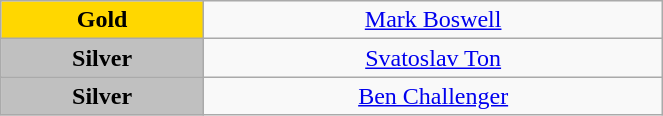<table class="wikitable" style="text-align:center; " width="35%">
<tr>
<td bgcolor="gold"><strong>Gold</strong></td>
<td><a href='#'>Mark Boswell</a><br>  <small><em></em></small></td>
</tr>
<tr>
<td bgcolor="silver"><strong>Silver</strong></td>
<td><a href='#'>Svatoslav Ton</a><br>  <small><em></em></small></td>
</tr>
<tr>
<td bgcolor="silver"><strong>Silver</strong></td>
<td><a href='#'>Ben Challenger</a><br>  <small><em></em></small></td>
</tr>
</table>
